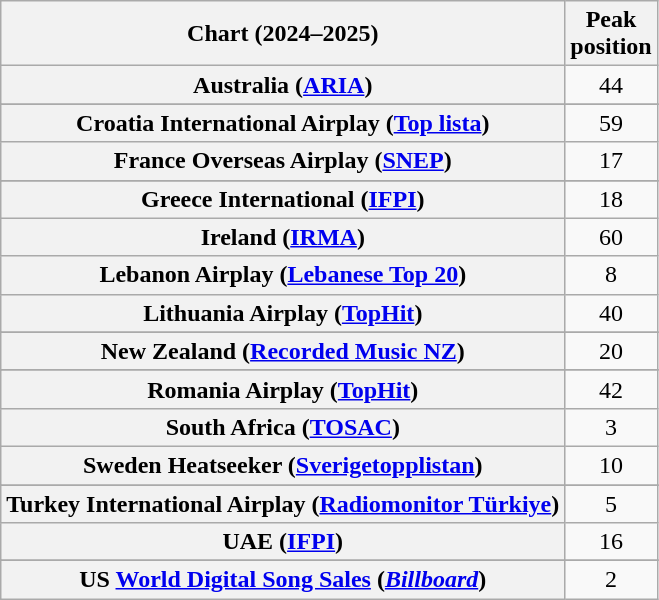<table class="wikitable sortable plainrowheaders" style="text-align:center">
<tr>
<th scope="col">Chart (2024–2025)</th>
<th scope="col">Peak<br>position</th>
</tr>
<tr>
<th scope="row">Australia (<a href='#'>ARIA</a>)</th>
<td>44</td>
</tr>
<tr>
</tr>
<tr>
<th scope="row">Croatia International Airplay (<a href='#'>Top lista</a>)</th>
<td>59</td>
</tr>
<tr>
<th scope="row">France Overseas Airplay (<a href='#'>SNEP</a>)</th>
<td>17</td>
</tr>
<tr>
</tr>
<tr>
<th scope="row">Greece International (<a href='#'>IFPI</a>)</th>
<td>18</td>
</tr>
<tr>
<th scope="row">Ireland (<a href='#'>IRMA</a>)</th>
<td>60</td>
</tr>
<tr>
<th scope="row">Lebanon Airplay (<a href='#'>Lebanese Top 20</a>)</th>
<td>8</td>
</tr>
<tr>
<th scope="row">Lithuania Airplay (<a href='#'>TopHit</a>)</th>
<td>40</td>
</tr>
<tr>
</tr>
<tr>
<th scope="row">New Zealand (<a href='#'>Recorded Music NZ</a>)</th>
<td>20</td>
</tr>
<tr>
</tr>
<tr>
</tr>
<tr>
<th scope="row">Romania Airplay (<a href='#'>TopHit</a>)</th>
<td>42</td>
</tr>
<tr>
<th scope="row">South Africa (<a href='#'>TOSAC</a>)</th>
<td>3</td>
</tr>
<tr>
<th scope="row">Sweden Heatseeker (<a href='#'>Sverigetopplistan</a>)</th>
<td>10</td>
</tr>
<tr>
</tr>
<tr>
<th scope="row">Turkey International Airplay (<a href='#'>Radiomonitor Türkiye</a>)</th>
<td>5</td>
</tr>
<tr>
<th scope="row">UAE (<a href='#'>IFPI</a>)</th>
<td>16</td>
</tr>
<tr>
</tr>
<tr>
</tr>
<tr>
</tr>
<tr>
</tr>
<tr>
</tr>
<tr>
</tr>
<tr>
</tr>
<tr>
</tr>
<tr>
<th scope="row">US <a href='#'>World Digital Song Sales</a> (<em><a href='#'>Billboard</a></em>)</th>
<td>2</td>
</tr>
</table>
